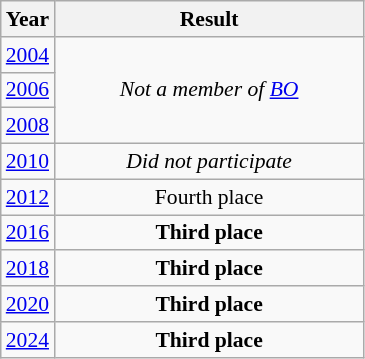<table class="wikitable" style="text-align: center; font-size:90%">
<tr>
<th>Year</th>
<th style="width:200px">Result</th>
</tr>
<tr>
<td> <a href='#'>2004</a></td>
<td rowspan="3"><em>Not a member of <a href='#'>BO</a></em></td>
</tr>
<tr>
<td> <a href='#'>2006</a></td>
</tr>
<tr>
<td> <a href='#'>2008</a></td>
</tr>
<tr>
<td> <a href='#'>2010</a></td>
<td><em>Did not participate</em></td>
</tr>
<tr>
<td> <a href='#'>2012</a></td>
<td>Fourth place</td>
</tr>
<tr>
<td> <a href='#'>2016</a></td>
<td><strong> Third place</strong></td>
</tr>
<tr>
<td> <a href='#'>2018</a></td>
<td><strong> Third place</strong></td>
</tr>
<tr>
<td> <a href='#'>2020</a></td>
<td><strong> Third place</strong></td>
</tr>
<tr>
<td> <a href='#'>2024</a></td>
<td><strong> Third place</strong></td>
</tr>
</table>
